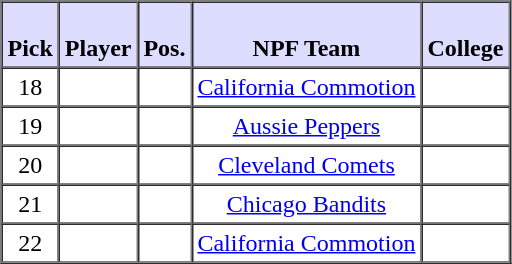<table border="1" cellpadding="3" cellspacing="0" style="text-align:center;">
<tr>
<th style="background:#ddf;"><br>Pick</th>
<th style="background:#ddf;"><br>Player</th>
<th style="background:#ddf;"><br>Pos.</th>
<th style="background:#ddf;"><br>NPF Team</th>
<th style="background:#ddf;"><br>College</th>
</tr>
<tr>
<td>18</td>
<td></td>
<td></td>
<td><a href='#'>California Commotion</a></td>
<td></td>
</tr>
<tr>
<td>19</td>
<td></td>
<td></td>
<td><a href='#'>Aussie Peppers</a></td>
<td></td>
</tr>
<tr>
<td>20</td>
<td></td>
<td></td>
<td><a href='#'>Cleveland Comets</a></td>
<td></td>
</tr>
<tr>
<td>21</td>
<td></td>
<td></td>
<td><a href='#'>Chicago Bandits</a></td>
<td></td>
</tr>
<tr>
<td>22</td>
<td></td>
<td></td>
<td><a href='#'>California Commotion</a></td>
<td></td>
</tr>
</table>
